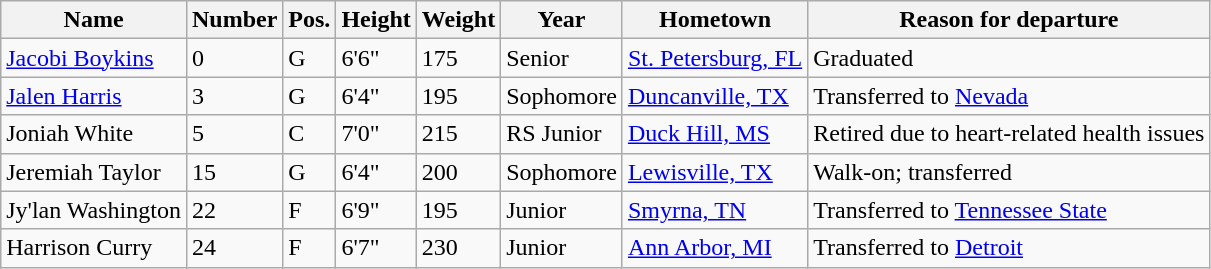<table class="wikitable sortable" border="1">
<tr>
<th>Name</th>
<th>Number</th>
<th>Pos.</th>
<th>Height</th>
<th>Weight</th>
<th>Year</th>
<th>Hometown</th>
<th class="unsortable">Reason for departure</th>
</tr>
<tr>
<td><a href='#'>Jacobi Boykins</a></td>
<td>0</td>
<td>G</td>
<td>6'6"</td>
<td>175</td>
<td>Senior</td>
<td><a href='#'>St. Petersburg, FL</a></td>
<td>Graduated</td>
</tr>
<tr>
<td><a href='#'>Jalen Harris</a></td>
<td>3</td>
<td>G</td>
<td>6'4"</td>
<td>195</td>
<td>Sophomore</td>
<td><a href='#'>Duncanville, TX</a></td>
<td>Transferred to <a href='#'>Nevada</a></td>
</tr>
<tr>
<td>Joniah White</td>
<td>5</td>
<td>C</td>
<td>7'0"</td>
<td>215</td>
<td>RS Junior</td>
<td><a href='#'>Duck Hill, MS</a></td>
<td>Retired due to heart-related health issues</td>
</tr>
<tr>
<td>Jeremiah Taylor</td>
<td>15</td>
<td>G</td>
<td>6'4"</td>
<td>200</td>
<td>Sophomore</td>
<td><a href='#'>Lewisville, TX</a></td>
<td>Walk-on; transferred</td>
</tr>
<tr>
<td>Jy'lan Washington</td>
<td>22</td>
<td>F</td>
<td>6'9"</td>
<td>195</td>
<td>Junior</td>
<td><a href='#'>Smyrna, TN</a></td>
<td>Transferred to <a href='#'>Tennessee State</a></td>
</tr>
<tr>
<td>Harrison Curry</td>
<td>24</td>
<td>F</td>
<td>6'7"</td>
<td>230</td>
<td>Junior</td>
<td><a href='#'>Ann Arbor, MI</a></td>
<td>Transferred to <a href='#'>Detroit</a></td>
</tr>
</table>
